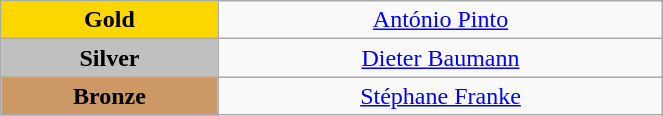<table class="wikitable" style=" text-align:center; " width="35%">
<tr>
<td bgcolor="gold"><strong>Gold</strong></td>
<td><a href='#'>António Pinto</a><br>  <small><em></em></small></td>
</tr>
<tr>
<td bgcolor="silver"><strong>Silver</strong></td>
<td><a href='#'>Dieter Baumann</a><br> <small><em></em></small></td>
</tr>
<tr>
<td bgcolor="CC9966"><strong>Bronze</strong></td>
<td><a href='#'>Stéphane Franke</a><br>  <small><em></em></small></td>
</tr>
</table>
